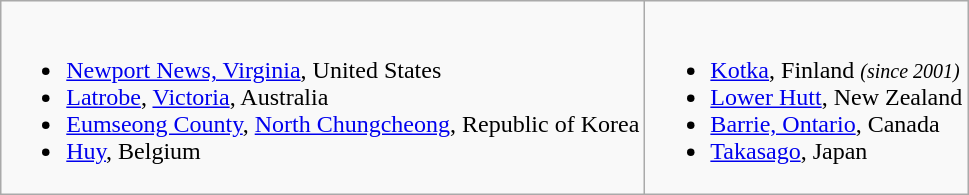<table class="wikitable">
<tr valign="top">
<td><br><ul><li> <a href='#'>Newport News, Virginia</a>, United States</li><li> <a href='#'>Latrobe</a>, <a href='#'>Victoria</a>, Australia</li><li> <a href='#'>Eumseong County</a>, <a href='#'>North Chungcheong</a>, Republic of Korea</li><li> <a href='#'>Huy</a>, Belgium</li></ul></td>
<td><br><ul><li> <a href='#'>Kotka</a>, Finland <small><em>(since 2001)</em></small></li><li> <a href='#'>Lower Hutt</a>, New Zealand</li><li> <a href='#'>Barrie, Ontario</a>, Canada</li><li> <a href='#'>Takasago</a>, Japan</li></ul></td>
</tr>
</table>
